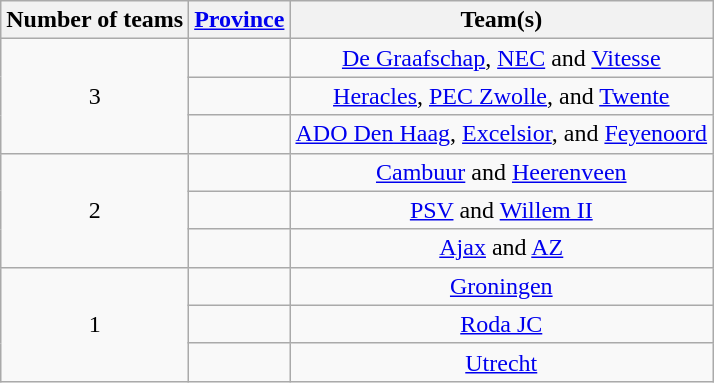<table class="wikitable" style="text-align:center">
<tr>
<th>Number of teams</th>
<th><a href='#'>Province</a></th>
<th>Team(s)</th>
</tr>
<tr>
<td rowspan="3">3</td>
<td align="left"></td>
<td><a href='#'>De Graafschap</a>, <a href='#'>NEC</a> and <a href='#'>Vitesse</a></td>
</tr>
<tr>
<td align="left"></td>
<td><a href='#'>Heracles</a>, <a href='#'>PEC Zwolle</a>, and <a href='#'>Twente</a></td>
</tr>
<tr>
<td align="left"></td>
<td><a href='#'>ADO Den Haag</a>, <a href='#'>Excelsior</a>, and <a href='#'>Feyenoord</a></td>
</tr>
<tr>
<td rowspan="3">2</td>
<td align="left"></td>
<td><a href='#'>Cambuur</a> and <a href='#'>Heerenveen</a></td>
</tr>
<tr>
<td align="left"></td>
<td><a href='#'>PSV</a> and <a href='#'>Willem II</a></td>
</tr>
<tr>
<td align="left"></td>
<td><a href='#'>Ajax</a> and <a href='#'>AZ</a></td>
</tr>
<tr>
<td rowspan="3">1</td>
<td align="left"></td>
<td><a href='#'>Groningen</a></td>
</tr>
<tr>
<td align="left"></td>
<td><a href='#'>Roda JC</a></td>
</tr>
<tr>
<td align="left"></td>
<td><a href='#'>Utrecht</a></td>
</tr>
</table>
